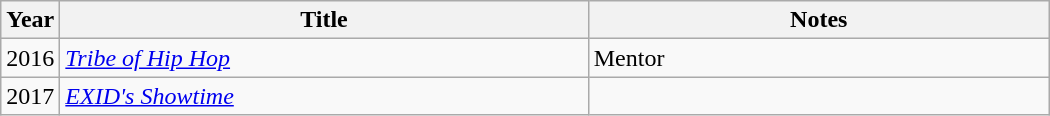<table class="wikitable" style="width:700px">
<tr>
<th width=10>Year</th>
<th scope="col">Title</th>
<th width= 300>Notes</th>
</tr>
<tr>
<td>2016</td>
<td><em><a href='#'>Tribe of Hip Hop</a></em></td>
<td>Mentor</td>
</tr>
<tr>
<td>2017</td>
<td><em><a href='#'>EXID's Showtime</a></em></td>
<td></td>
</tr>
</table>
